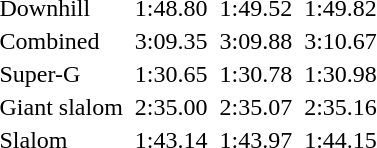<table>
<tr valign="top">
<td>Downhill<br></td>
<td></td>
<td>1:48.80</td>
<td></td>
<td>1:49.52</td>
<td></td>
<td>1:49.82</td>
</tr>
<tr valign="top">
<td>Combined<br></td>
<td></td>
<td>3:09.35</td>
<td></td>
<td>3:09.88</td>
<td></td>
<td>3:10.67</td>
</tr>
<tr valign="top">
<td>Super-G<br></td>
<td></td>
<td>1:30.65</td>
<td></td>
<td>1:30.78</td>
<td></td>
<td>1:30.98</td>
</tr>
<tr valign="top">
<td>Giant slalom<br></td>
<td></td>
<td>2:35.00</td>
<td></td>
<td>2:35.07</td>
<td></td>
<td>2:35.16</td>
</tr>
<tr valign="top">
<td>Slalom<br></td>
<td></td>
<td>1:43.14</td>
<td></td>
<td>1:43.97</td>
<td></td>
<td>1:44.15</td>
</tr>
</table>
